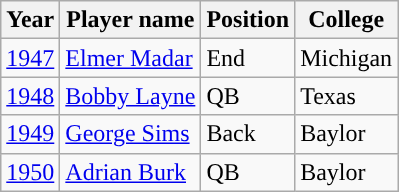<table class="wikitable sortable">
<tr>
<th scope="col">Year</th>
<th scope="col">Player name</th>
<th scope="col">Position</th>
<th scope="col">College</th>
</tr>
<tr>
<td style="text-align:center;"><a href='#'>1947</a></td>
<td><a href='#'>Elmer Madar</a></td>
<td>End</td>
<td>Michigan</td>
</tr>
<tr>
<td style="text-align:center;"><a href='#'>1948</a></td>
<td><a href='#'>Bobby Layne</a></td>
<td>QB</td>
<td>Texas</td>
</tr>
<tr>
<td style="text-align:center;"><a href='#'>1949</a></td>
<td><a href='#'>George Sims</a></td>
<td>Back</td>
<td>Baylor</td>
</tr>
<tr>
<td style="text-align:center;"><a href='#'>1950</a></td>
<td><a href='#'>Adrian Burk</a></td>
<td>QB</td>
<td>Baylor</td>
</tr>
</table>
